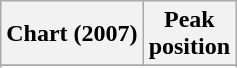<table class="wikitable sortable plainrowheaders" style="text-align:center">
<tr>
<th scope="col">Chart (2007)</th>
<th scope="col">Peak<br>position</th>
</tr>
<tr>
</tr>
<tr>
</tr>
<tr>
</tr>
<tr>
</tr>
</table>
